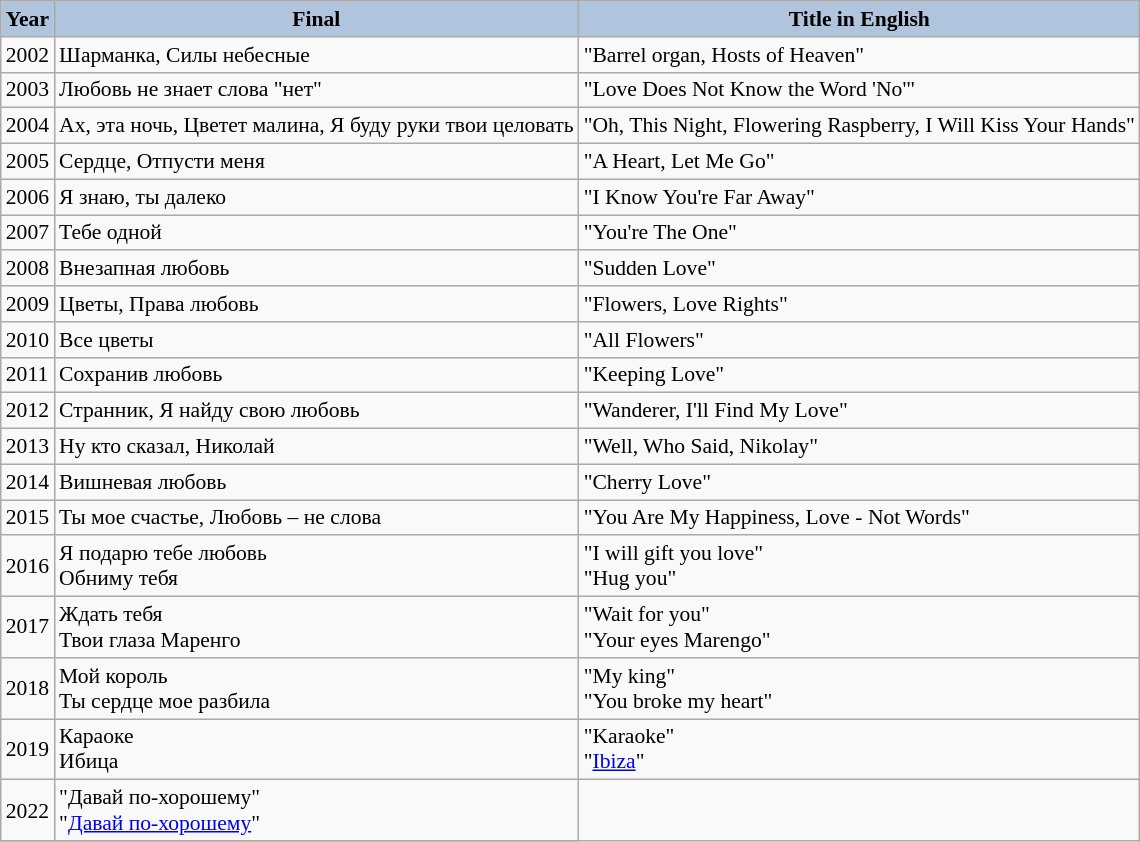<table class="wikitable" style="font-size:90%;">
<tr>
<th style="background:#B0C4DE;">Year</th>
<th style="background:#B0C4DE;">Final</th>
<th style="background:#B0C4DE;">Title in English</th>
</tr>
<tr ---->
<td>2002</td>
<td>Шарманка, Силы небесные</td>
<td>"Barrel organ, Hosts of Heaven"</td>
</tr>
<tr ---->
<td>2003</td>
<td>Любовь не знает слова "нет"</td>
<td>"Love Does Not Know the Word 'No'"</td>
</tr>
<tr ---->
<td>2004</td>
<td>Ах, эта ночь, Цветет малина, Я буду руки твои целовать</td>
<td>"Oh, This Night, Flowering Raspberry, I Will Kiss Your Hands"</td>
</tr>
<tr ---->
<td>2005</td>
<td>Сердце, Отпусти меня</td>
<td>"A Heart, Let Me Go"</td>
</tr>
<tr ---->
<td>2006</td>
<td>Я знаю, ты далеко</td>
<td>"I Know You're Far Away"</td>
</tr>
<tr ---->
<td>2007</td>
<td>Тебе одной</td>
<td>"You're The One"</td>
</tr>
<tr ---->
<td>2008</td>
<td>Внезапная любовь</td>
<td>"Sudden Love"</td>
</tr>
<tr ---->
<td>2009</td>
<td>Цветы, Права любовь</td>
<td>"Flowers, Love Rights"</td>
</tr>
<tr ---->
<td>2010</td>
<td>Все цветы</td>
<td>"All Flowers"</td>
</tr>
<tr ---->
<td>2011</td>
<td>Сохранив любовь</td>
<td>"Keeping Love"</td>
</tr>
<tr ---->
<td>2012</td>
<td>Странник, Я найду свою любовь</td>
<td>"Wanderer, I'll Find My Love"</td>
</tr>
<tr ---->
<td>2013</td>
<td>Ну кто сказал, Николай</td>
<td>"Well, Who Said, Nikolay"</td>
</tr>
<tr ---->
<td>2014</td>
<td>Вишневая любовь</td>
<td>"Cherry Love"</td>
</tr>
<tr ---->
<td>2015</td>
<td>Ты мое счастье, Любовь – не слова</td>
<td>"You Are My Happiness, Love - Not Words"</td>
</tr>
<tr>
<td>2016</td>
<td>Я подарю тебе любовь<br>Обниму тебя</td>
<td>"I will gift you love"<br>"Hug you"</td>
</tr>
<tr>
<td>2017</td>
<td>Ждать тебя<br>Твои глаза Маренго</td>
<td>"Wait for you"<br>"Your eyes Marengo"</td>
</tr>
<tr>
<td>2018</td>
<td>Мой король<br>Ты сердце мое разбила</td>
<td>"My king"<br>"You broke my heart"</td>
</tr>
<tr>
<td>2019</td>
<td>Караоке<br>Ибица</td>
<td>"Karaoke"<br>"<a href='#'>Ibiza</a>"</td>
</tr>
<tr>
<td>2022</td>
<td>"Давай по-хорошему"<br>"<a href='#'>Давай по-хорошему</a>"</td>
</tr>
<tr>
</tr>
</table>
